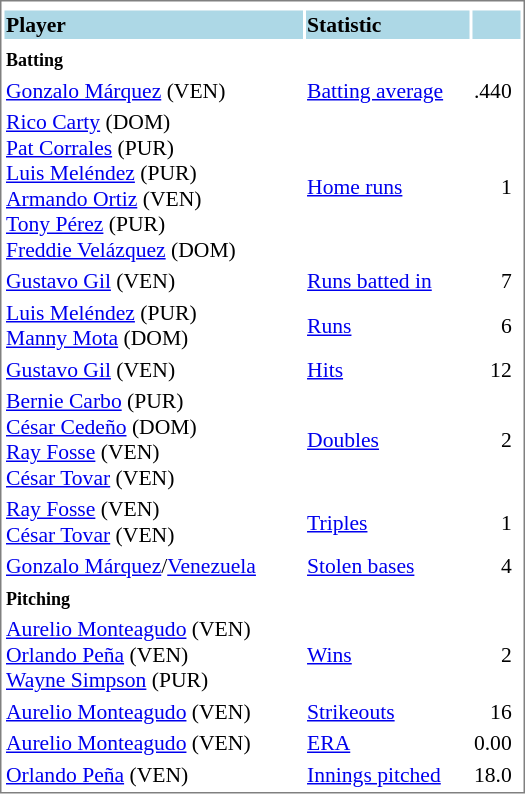<table cellpadding="1" width="350px" style="font-size: 90%; border: 1px solid gray;">
<tr align="center" style="font-size: larger;">
<td colspan=6></td>
</tr>
<tr style="background:lightblue;">
<td><strong>Player</strong></td>
<td><strong>Statistic</strong></td>
<td></td>
</tr>
<tr align="center" style="vertical-align: middle;" style="background:lightblue;">
</tr>
<tr>
<td><small><strong>Batting</strong></small></td>
</tr>
<tr>
<td><a href='#'>Gonzalo Márquez</a> (VEN)</td>
<td><a href='#'>Batting average</a></td>
<td>.440</td>
</tr>
<tr>
<td><a href='#'>Rico Carty</a> (DOM)<br><a href='#'>Pat Corrales</a> (PUR)<br><a href='#'>Luis Meléndez</a> (PUR)<br><a href='#'>Armando Ortiz</a> (VEN)<br><a href='#'>Tony Pérez</a> (PUR)<br><a href='#'>Freddie Velázquez</a> (DOM)</td>
<td><a href='#'>Home runs</a></td>
<td>      1</td>
</tr>
<tr>
<td><a href='#'>Gustavo Gil</a> (VEN)</td>
<td><a href='#'>Runs batted in</a></td>
<td>      7</td>
</tr>
<tr>
<td><a href='#'>Luis Meléndez</a> (PUR)<br><a href='#'>Manny Mota</a> (DOM)</td>
<td><a href='#'>Runs</a></td>
<td>      6</td>
</tr>
<tr>
<td><a href='#'>Gustavo Gil</a> (VEN)</td>
<td><a href='#'>Hits</a></td>
<td>   12</td>
</tr>
<tr>
<td><a href='#'>Bernie Carbo</a> (PUR)<br><a href='#'>César Cedeño</a> (DOM)<br><a href='#'>Ray Fosse</a> (VEN)<br><a href='#'>César Tovar</a> (VEN)</td>
<td><a href='#'>Doubles</a></td>
<td>      2</td>
</tr>
<tr>
<td><a href='#'>Ray Fosse</a> (VEN)<br><a href='#'>César Tovar</a> (VEN)</td>
<td><a href='#'>Triples</a></td>
<td>      1</td>
</tr>
<tr>
<td><a href='#'>Gonzalo Márquez</a>/<a href='#'>Venezuela</a></td>
<td><a href='#'>Stolen bases</a></td>
<td>     4</td>
</tr>
<tr>
<td><small><strong>Pitching</strong></small></td>
</tr>
<tr>
<td><a href='#'>Aurelio Monteagudo</a> (VEN)<br><a href='#'>Orlando Peña</a> (VEN)<br><a href='#'>Wayne Simpson</a> (PUR)</td>
<td><a href='#'>Wins</a></td>
<td>      2</td>
</tr>
<tr>
<td><a href='#'>Aurelio Monteagudo</a> (VEN)</td>
<td><a href='#'>Strikeouts</a></td>
<td>   16</td>
</tr>
<tr>
<td><a href='#'>Aurelio Monteagudo</a> (VEN)</td>
<td><a href='#'>ERA</a></td>
<td>0.00</td>
</tr>
<tr>
<td><a href='#'>Orlando Peña</a> (VEN)</td>
<td><a href='#'>Innings pitched</a></td>
<td>18.0</td>
</tr>
</table>
